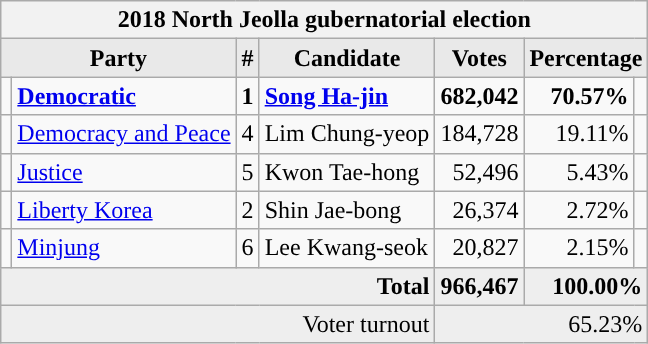<table class="wikitable">
<tr>
<th colspan="7">2018 North Jeolla gubernatorial election</th>
</tr>
<tr>
<th style="background-color:#E9E9E9" colspan=2>Party</th>
<th style="background-color:#E9E9E9">#</th>
<th style="background-color:#E9E9E9">Candidate</th>
<th style="background-color:#E9E9E9">Votes</th>
<th style="background-color:#E9E9E9" colspan=2>Percentage</th>
</tr>
<tr style="font-weight:bold">
<td></td>
<td align=left><a href='#'>Democratic</a></td>
<td align=center>1</td>
<td align=left><a href='#'>Song Ha-jin</a></td>
<td align=right>682,042</td>
<td align=right>70.57%</td>
<td align=right></td>
</tr>
<tr>
<td></td>
<td align=left><a href='#'>Democracy and Peace</a></td>
<td align=center>4</td>
<td align=left>Lim Chung-yeop</td>
<td align=right>184,728</td>
<td align=right>19.11%</td>
<td align=right></td>
</tr>
<tr>
<td></td>
<td align=left><a href='#'>Justice</a></td>
<td align=center>5</td>
<td align=left>Kwon Tae-hong</td>
<td align=right>52,496</td>
<td align=right>5.43%</td>
<td align=right></td>
</tr>
<tr>
<td></td>
<td align=left><a href='#'>Liberty Korea</a></td>
<td align=center>2</td>
<td align=left>Shin Jae-bong</td>
<td align=right>26,374</td>
<td align=right>2.72%</td>
<td align=right></td>
</tr>
<tr>
<td></td>
<td align=left><a href='#'>Minjung</a></td>
<td align=center>6</td>
<td align=left>Lee Kwang-seok</td>
<td align=right>20,827</td>
<td align=right>2.15%</td>
<td align=right></td>
</tr>
<tr bgcolor="#EEEEEE" style="font-weight:bold">
<td colspan="4" align=right>Total</td>
<td align=right>966,467</td>
<td align=right colspan=2>100.00%</td>
</tr>
<tr bgcolor="#EEEEEE">
<td colspan="4" align="right">Voter turnout</td>
<td colspan="3" align="right">65.23%</td>
</tr>
</table>
